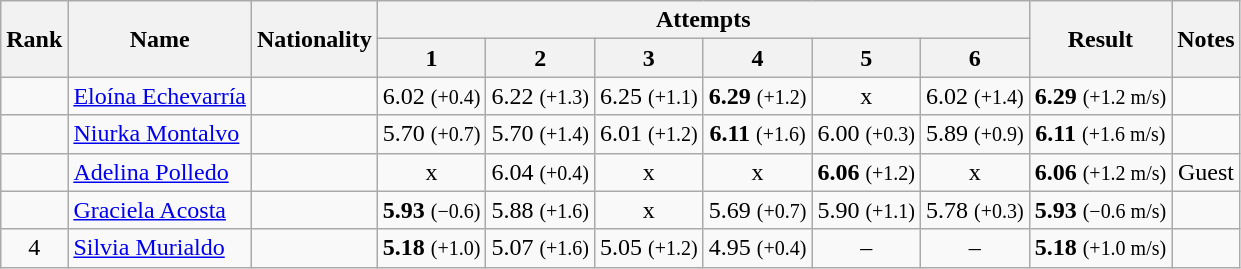<table class="wikitable sortable" style="text-align:center">
<tr>
<th rowspan=2>Rank</th>
<th rowspan=2>Name</th>
<th rowspan=2>Nationality</th>
<th colspan=6>Attempts</th>
<th rowspan=2>Result</th>
<th rowspan=2>Notes</th>
</tr>
<tr>
<th>1</th>
<th>2</th>
<th>3</th>
<th>4</th>
<th>5</th>
<th>6</th>
</tr>
<tr>
<td align=center></td>
<td align=left><a href='#'>Eloína Echevarría</a></td>
<td align=left></td>
<td>6.02 <small>(+0.4)</small></td>
<td>6.22 <small>(+1.3)</small></td>
<td>6.25 <small>(+1.1)</small></td>
<td><strong>6.29</strong> <small>(+1.2)</small></td>
<td>x</td>
<td>6.02 <small>(+1.4)</small></td>
<td><strong>6.29</strong> <small>(+1.2 m/s)</small></td>
<td></td>
</tr>
<tr>
<td align=center></td>
<td align=left><a href='#'>Niurka Montalvo</a></td>
<td align=left></td>
<td>5.70 <small>(+0.7)</small></td>
<td>5.70 <small>(+1.4)</small></td>
<td>6.01 <small>(+1.2)</small></td>
<td><strong>6.11</strong> <small>(+1.6)</small></td>
<td>6.00 <small>(+0.3)</small></td>
<td>5.89 <small>(+0.9)</small></td>
<td><strong>6.11</strong> <small>(+1.6 m/s)</small></td>
<td></td>
</tr>
<tr>
<td align=center></td>
<td align=left><a href='#'>Adelina Polledo</a></td>
<td align=left></td>
<td>x</td>
<td>6.04 <small>(+0.4)</small></td>
<td>x</td>
<td>x</td>
<td><strong>6.06</strong> <small>(+1.2)</small></td>
<td>x</td>
<td><strong>6.06</strong> <small>(+1.2 m/s)</small></td>
<td>Guest</td>
</tr>
<tr>
<td align=center></td>
<td align=left><a href='#'>Graciela Acosta</a></td>
<td align=left></td>
<td><strong>5.93</strong> <small>(−0.6)</small></td>
<td>5.88 <small>(+1.6)</small></td>
<td>x</td>
<td>5.69 <small>(+0.7)</small></td>
<td>5.90 <small>(+1.1)</small></td>
<td>5.78 <small>(+0.3)</small></td>
<td><strong>5.93</strong> <small>(−0.6 m/s)</small></td>
<td></td>
</tr>
<tr>
<td align=center>4</td>
<td align=left><a href='#'>Silvia Murialdo</a></td>
<td align=left></td>
<td><strong>5.18</strong> <small>(+1.0)</small></td>
<td>5.07 <small>(+1.6)</small></td>
<td>5.05 <small>(+1.2)</small></td>
<td>4.95 <small>(+0.4)</small></td>
<td>–</td>
<td>–</td>
<td><strong>5.18</strong> <small>(+1.0 m/s)</small></td>
<td></td>
</tr>
</table>
